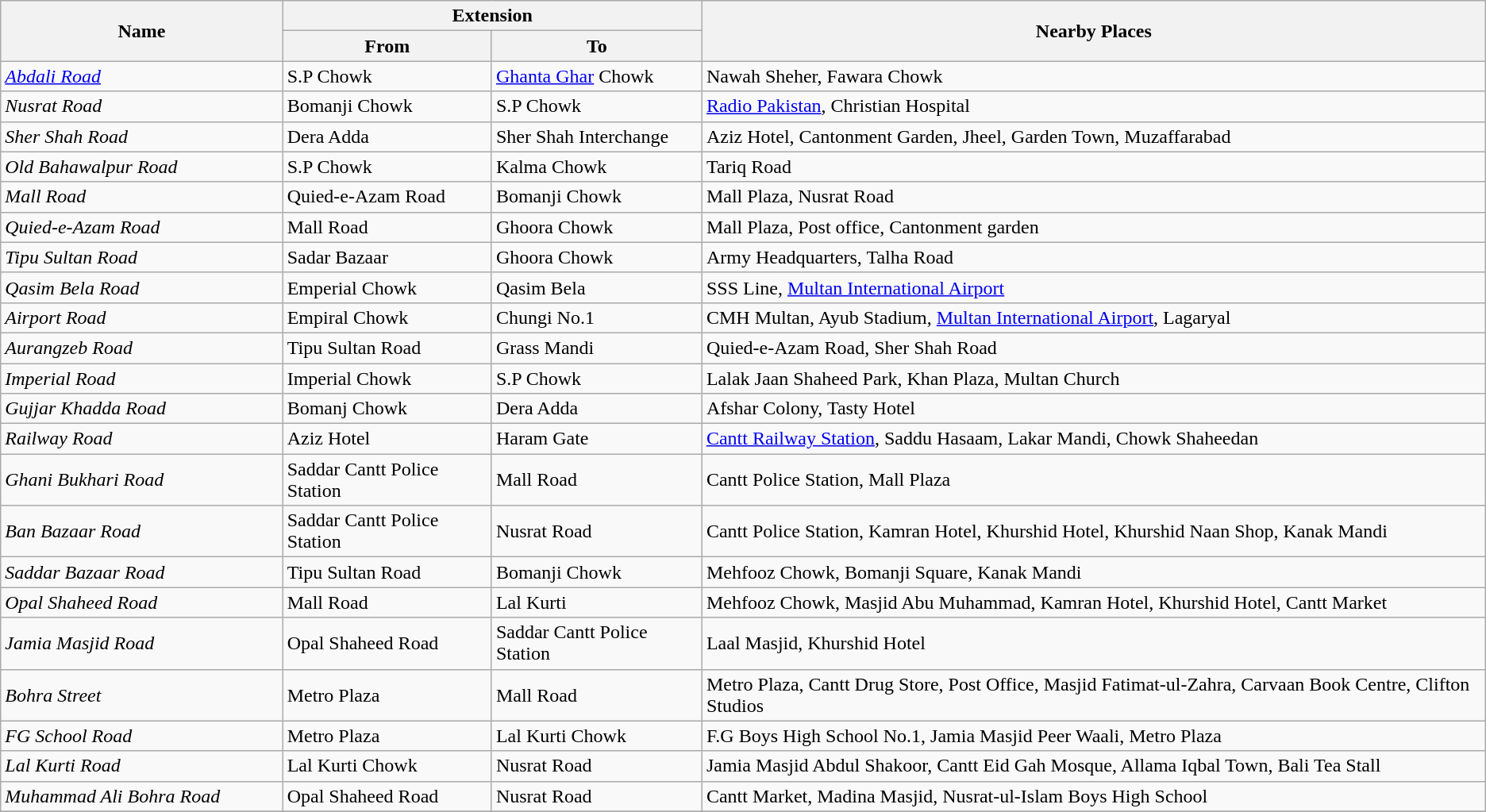<table class="wikitable">
<tr>
<th rowspan="2" style="width:19%;">Name</th>
<th colspan="2">Extension</th>
<th rowspan="2">Nearby Places</th>
</tr>
<tr>
<th>From</th>
<th>To</th>
</tr>
<tr>
<td><em><a href='#'>Abdali Road</a></em></td>
<td>S.P Chowk</td>
<td><a href='#'>Ghanta Ghar</a> Chowk</td>
<td>Nawah Sheher, Fawara Chowk</td>
</tr>
<tr>
<td><em>Nusrat Road</em></td>
<td>Bomanji Chowk</td>
<td>S.P Chowk</td>
<td><a href='#'>Radio Pakistan</a>, Christian Hospital</td>
</tr>
<tr>
<td><em>Sher Shah Road</em></td>
<td>Dera Adda</td>
<td>Sher Shah Interchange</td>
<td>Aziz Hotel, Cantonment Garden, Jheel, Garden Town, Muzaffarabad</td>
</tr>
<tr>
<td><em>Old Bahawalpur Road</em></td>
<td>S.P Chowk</td>
<td>Kalma Chowk</td>
<td>Tariq Road</td>
</tr>
<tr>
<td><em>Mall Road</em></td>
<td>Quied-e-Azam Road</td>
<td>Bomanji Chowk</td>
<td>Mall Plaza, Nusrat Road</td>
</tr>
<tr>
<td><em>Quied-e-Azam Road</em></td>
<td>Mall Road</td>
<td>Ghoora Chowk</td>
<td>Mall Plaza, Post office, Cantonment garden</td>
</tr>
<tr>
<td><em>Tipu Sultan Road</em></td>
<td>Sadar Bazaar</td>
<td>Ghoora Chowk</td>
<td>Army Headquarters, Talha Road</td>
</tr>
<tr>
<td><em>Qasim Bela Road</em></td>
<td>Emperial Chowk</td>
<td>Qasim Bela</td>
<td>SSS Line, <a href='#'>Multan International Airport</a></td>
</tr>
<tr>
<td><em>Airport Road</em></td>
<td>Empiral Chowk</td>
<td>Chungi No.1</td>
<td>CMH Multan, Ayub Stadium, <a href='#'>Multan International Airport</a>, Lagaryal</td>
</tr>
<tr>
<td><em>Aurangzeb Road</em></td>
<td>Tipu Sultan Road</td>
<td>Grass Mandi</td>
<td>Quied-e-Azam Road, Sher Shah Road</td>
</tr>
<tr>
<td><em>Imperial Road</em></td>
<td>Imperial Chowk</td>
<td>S.P Chowk</td>
<td>Lalak Jaan Shaheed Park, Khan Plaza, Multan Church</td>
</tr>
<tr>
<td><em>Gujjar Khadda Road</em></td>
<td>Bomanj Chowk</td>
<td>Dera Adda</td>
<td>Afshar Colony, Tasty Hotel</td>
</tr>
<tr>
<td><em>Railway Road</em></td>
<td>Aziz Hotel</td>
<td>Haram Gate</td>
<td><a href='#'>Cantt Railway Station</a>, Saddu Hasaam, Lakar Mandi, Chowk Shaheedan</td>
</tr>
<tr>
<td><em>Ghani Bukhari Road</em></td>
<td>Saddar Cantt Police Station</td>
<td>Mall Road</td>
<td>Cantt Police Station, Mall Plaza</td>
</tr>
<tr>
<td><em>Ban Bazaar Road</em></td>
<td>Saddar Cantt Police Station</td>
<td>Nusrat Road</td>
<td>Cantt Police Station, Kamran Hotel, Khurshid Hotel, Khurshid Naan Shop, Kanak Mandi</td>
</tr>
<tr>
<td><em>Saddar Bazaar Road</em></td>
<td>Tipu Sultan Road</td>
<td>Bomanji Chowk</td>
<td>Mehfooz Chowk, Bomanji Square, Kanak Mandi</td>
</tr>
<tr>
<td><em>Opal Shaheed Road</em></td>
<td>Mall Road</td>
<td>Lal Kurti</td>
<td>Mehfooz Chowk, Masjid Abu Muhammad, Kamran Hotel, Khurshid Hotel, Cantt Market</td>
</tr>
<tr>
<td><em>Jamia Masjid Road</em></td>
<td>Opal Shaheed Road</td>
<td>Saddar Cantt Police Station</td>
<td>Laal Masjid, Khurshid Hotel</td>
</tr>
<tr>
<td><em>Bohra Street</em></td>
<td>Metro Plaza</td>
<td>Mall Road</td>
<td>Metro Plaza, Cantt Drug Store, Post Office, Masjid Fatimat-ul-Zahra, Carvaan Book Centre, Clifton Studios</td>
</tr>
<tr>
<td><em>FG School Road</em></td>
<td>Metro Plaza</td>
<td>Lal Kurti Chowk</td>
<td>F.G Boys High School No.1, Jamia Masjid Peer Waali, Metro Plaza</td>
</tr>
<tr>
<td><em>Lal Kurti Road</em></td>
<td>Lal Kurti Chowk</td>
<td>Nusrat Road</td>
<td>Jamia Masjid Abdul Shakoor, Cantt Eid Gah Mosque, Allama Iqbal Town, Bali Tea Stall</td>
</tr>
<tr>
<td><em>Muhammad Ali Bohra Road</em></td>
<td>Opal Shaheed Road</td>
<td>Nusrat Road</td>
<td>Cantt Market, Madina Masjid, Nusrat-ul-Islam Boys High School</td>
</tr>
<tr>
</tr>
</table>
